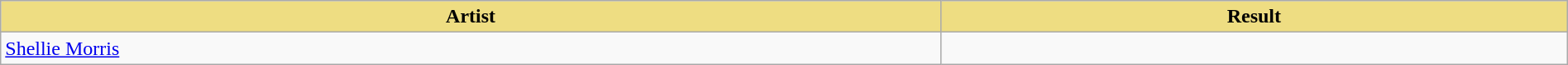<table class="wikitable" width=100%>
<tr>
<th style="width:15%;background:#EEDD82;">Artist</th>
<th style="width:10%;background:#EEDD82;">Result</th>
</tr>
<tr>
<td><a href='#'>Shellie Morris</a></td>
<td></td>
</tr>
</table>
